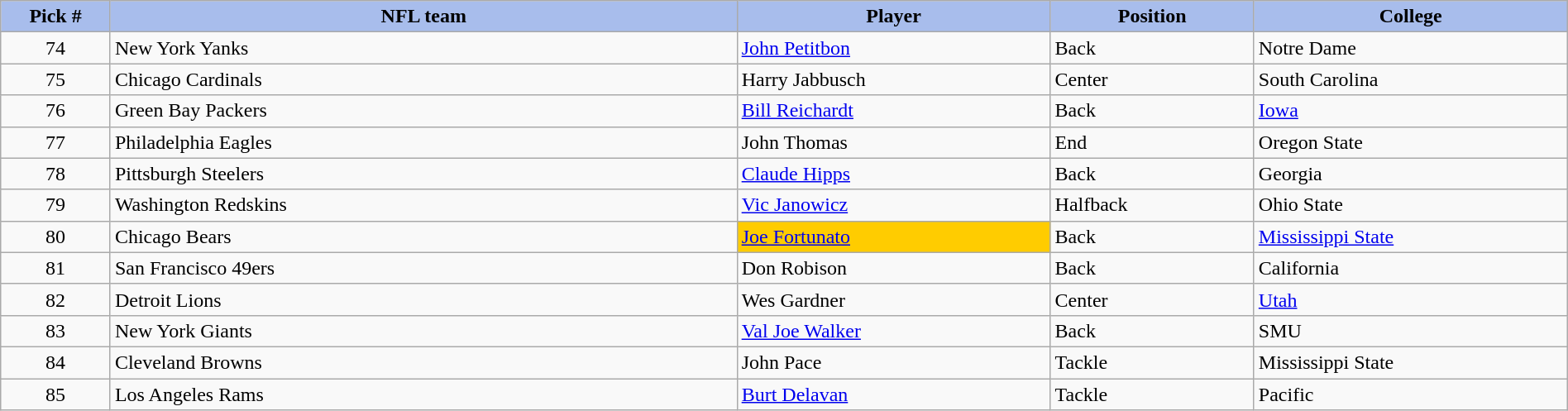<table class="wikitable sortable sortable" style="width: 100%">
<tr>
<th style="background:#A8BDEC;" width=7%>Pick #</th>
<th width=40% style="background:#A8BDEC;">NFL team</th>
<th width=20% style="background:#A8BDEC;">Player</th>
<th width=13% style="background:#A8BDEC;">Position</th>
<th style="background:#A8BDEC;">College</th>
</tr>
<tr>
<td align=center>74</td>
<td>New York Yanks</td>
<td><a href='#'>John Petitbon</a></td>
<td>Back</td>
<td>Notre Dame</td>
</tr>
<tr>
<td align=center>75</td>
<td>Chicago Cardinals</td>
<td>Harry Jabbusch</td>
<td>Center</td>
<td>South Carolina</td>
</tr>
<tr>
<td align=center>76</td>
<td>Green Bay Packers</td>
<td><a href='#'>Bill Reichardt</a></td>
<td>Back</td>
<td><a href='#'>Iowa</a></td>
</tr>
<tr>
<td align=center>77</td>
<td>Philadelphia Eagles</td>
<td>John Thomas</td>
<td>End</td>
<td>Oregon State</td>
</tr>
<tr>
<td align=center>78</td>
<td>Pittsburgh Steelers</td>
<td><a href='#'>Claude Hipps</a></td>
<td>Back</td>
<td>Georgia</td>
</tr>
<tr>
<td align=center>79</td>
<td>Washington Redskins</td>
<td><a href='#'>Vic Janowicz</a></td>
<td>Halfback</td>
<td>Ohio State</td>
</tr>
<tr>
<td align=center>80</td>
<td>Chicago Bears</td>
<td bgcolor="#FFCC00"><a href='#'>Joe Fortunato</a></td>
<td>Back</td>
<td><a href='#'>Mississippi State</a></td>
</tr>
<tr>
<td align=center>81</td>
<td>San Francisco 49ers</td>
<td>Don Robison</td>
<td>Back</td>
<td>California</td>
</tr>
<tr>
<td align=center>82</td>
<td>Detroit Lions</td>
<td>Wes Gardner</td>
<td>Center</td>
<td><a href='#'>Utah</a></td>
</tr>
<tr>
<td align=center>83</td>
<td>New York Giants</td>
<td><a href='#'>Val Joe Walker</a></td>
<td>Back</td>
<td>SMU</td>
</tr>
<tr>
<td align=center>84</td>
<td>Cleveland Browns</td>
<td>John Pace</td>
<td>Tackle</td>
<td>Mississippi State</td>
</tr>
<tr>
<td align=center>85</td>
<td>Los Angeles Rams</td>
<td><a href='#'>Burt Delavan</a></td>
<td>Tackle</td>
<td>Pacific</td>
</tr>
</table>
